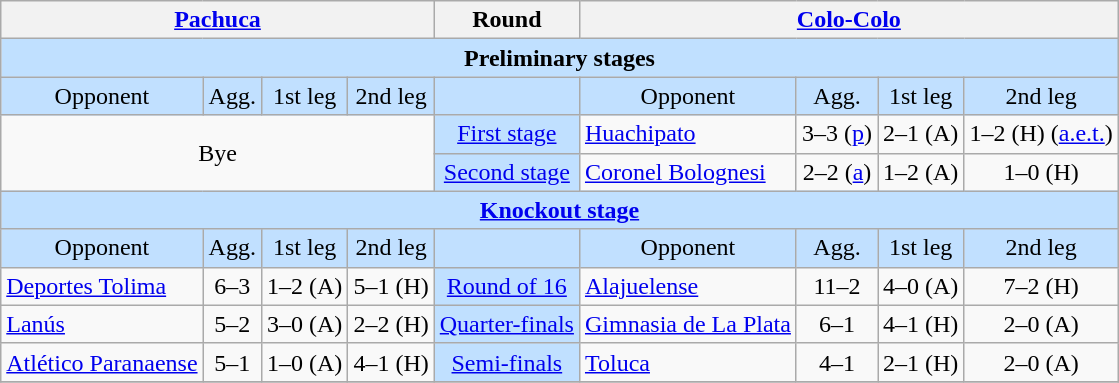<table class="wikitable" style="text-align:center">
<tr>
<th colspan=4><a href='#'>Pachuca</a></th>
<th>Round</th>
<th colspan=4><a href='#'>Colo-Colo</a></th>
</tr>
<tr>
<td bgcolor=#cle0ff colspan=9><strong>Preliminary stages</strong></td>
</tr>
<tr bgcolor=#c1e0ff>
<td>Opponent</td>
<td>Agg.</td>
<td>1st leg</td>
<td>2nd leg</td>
<td></td>
<td>Opponent</td>
<td>Agg.</td>
<td>1st leg</td>
<td>2nd leg</td>
</tr>
<tr>
<td colspan=4 rowspan=2>Bye</td>
<td bgcolor=#cle0ff><a href='#'>First stage</a></td>
<td align=left> <a href='#'>Huachipato</a></td>
<td>3–3 (<a href='#'>p</a>)</td>
<td>2–1 (A)</td>
<td>1–2 (H) (<a href='#'>a.e.t.</a>)</td>
</tr>
<tr>
<td bgcolor=#cle0ff><a href='#'>Second stage</a></td>
<td align=left> <a href='#'>Coronel Bolognesi</a></td>
<td>2–2 (<a href='#'>a</a>)</td>
<td>1–2 (A)</td>
<td>1–0 (H)</td>
</tr>
<tr>
<td bgcolor=#cle0ff colspan=9><strong><a href='#'>Knockout stage</a></strong></td>
</tr>
<tr bgcolor=#c1e0ff>
<td>Opponent</td>
<td>Agg.</td>
<td>1st leg</td>
<td>2nd leg</td>
<td></td>
<td>Opponent</td>
<td>Agg.</td>
<td>1st leg</td>
<td>2nd leg</td>
</tr>
<tr>
<td align=left> <a href='#'>Deportes Tolima</a></td>
<td>6–3</td>
<td>1–2 (A)</td>
<td>5–1 (H)</td>
<td bgcolor=#cle0ff><a href='#'>Round of 16</a></td>
<td align=left> <a href='#'>Alajuelense</a></td>
<td>11–2</td>
<td>4–0 (A)</td>
<td>7–2 (H)</td>
</tr>
<tr>
<td align=left> <a href='#'>Lanús</a></td>
<td>5–2</td>
<td>3–0 (A)</td>
<td>2–2 (H)</td>
<td bgcolor=#cle0ff><a href='#'>Quarter-finals</a></td>
<td align=left> <a href='#'>Gimnasia de La Plata</a></td>
<td>6–1</td>
<td>4–1 (H)</td>
<td>2–0 (A)</td>
</tr>
<tr>
<td align=left> <a href='#'>Atlético Paranaense</a></td>
<td>5–1</td>
<td>1–0 (A)</td>
<td>4–1 (H)</td>
<td bgcolor=#cle0ff><a href='#'>Semi-finals</a></td>
<td align=left> <a href='#'>Toluca</a></td>
<td>4–1</td>
<td>2–1 (H)</td>
<td>2–0 (A)</td>
</tr>
<tr>
</tr>
</table>
